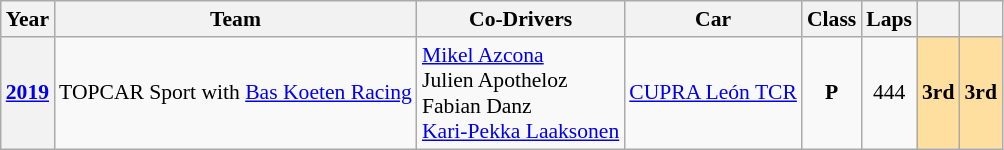<table class="wikitable" style="text-align:center; font-size:90%">
<tr>
<th>Year</th>
<th>Team</th>
<th>Co-Drivers</th>
<th>Car</th>
<th>Class</th>
<th>Laps</th>
<th></th>
<th></th>
</tr>
<tr>
<th><a href='#'>2019</a></th>
<td align="left"> TOPCAR Sport with <a href='#'>Bas Koeten Racing</a></td>
<td align="left"> <a href='#'>Mikel Azcona</a><br> Julien Apotheloz<br> Fabian Danz<br> <a href='#'>Kari-Pekka Laaksonen</a></td>
<td align="left"><a href='#'>CUPRA León TCR</a></td>
<td><strong><span>P</span></strong></td>
<td>444</td>
<td style="background:#FFDF9F;"><strong>3rd</strong></td>
<td style="background:#FFDF9F;"><strong>3rd</strong></td>
</tr>
</table>
